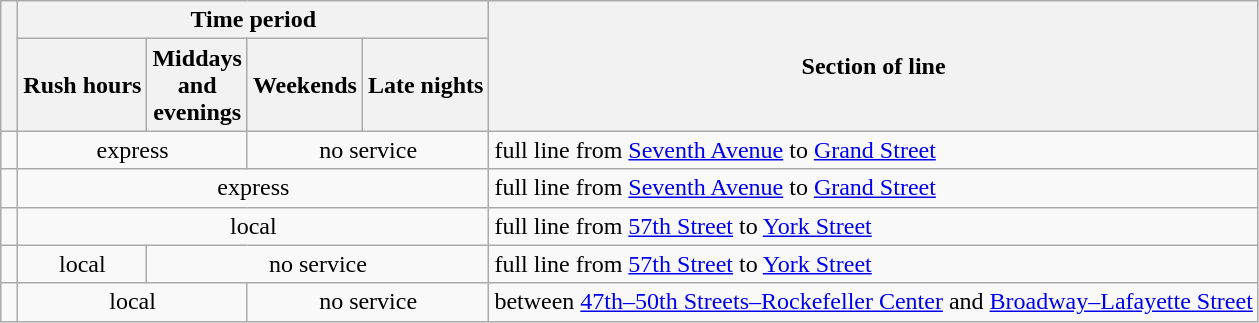<table class="wikitable">
<tr>
<th rowspan=2> </th>
<th colspan=4>Time period</th>
<th rowspan=2>Section of line</th>
</tr>
<tr>
<th>Rush hours</th>
<th>Middays<br>and<br>evenings</th>
<th>Weekends</th>
<th>Late nights</th>
</tr>
<tr>
<td></td>
<td align=center colspan=2>express</td>
<td align=center colspan=2>no service</td>
<td>full line from <a href='#'>Seventh Avenue</a> to <a href='#'>Grand Street</a></td>
</tr>
<tr>
<td></td>
<td align=center colspan=4>express</td>
<td>full line from <a href='#'>Seventh Avenue</a> to <a href='#'>Grand Street</a></td>
</tr>
<tr>
<td></td>
<td align=center colspan=4>local</td>
<td>full line from <a href='#'>57th Street</a> to <a href='#'>York Street</a></td>
</tr>
<tr>
<td></td>
<td align=center>local</td>
<td align=center colspan=3>no service</td>
<td>full line from <a href='#'>57th Street</a> to <a href='#'>York Street</a></td>
</tr>
<tr>
<td></td>
<td align=center colspan=2>local</td>
<td align=center colspan=2>no service</td>
<td>between <a href='#'>47th–50th Streets–Rockefeller Center</a> and <a href='#'>Broadway–Lafayette Street</a></td>
</tr>
</table>
